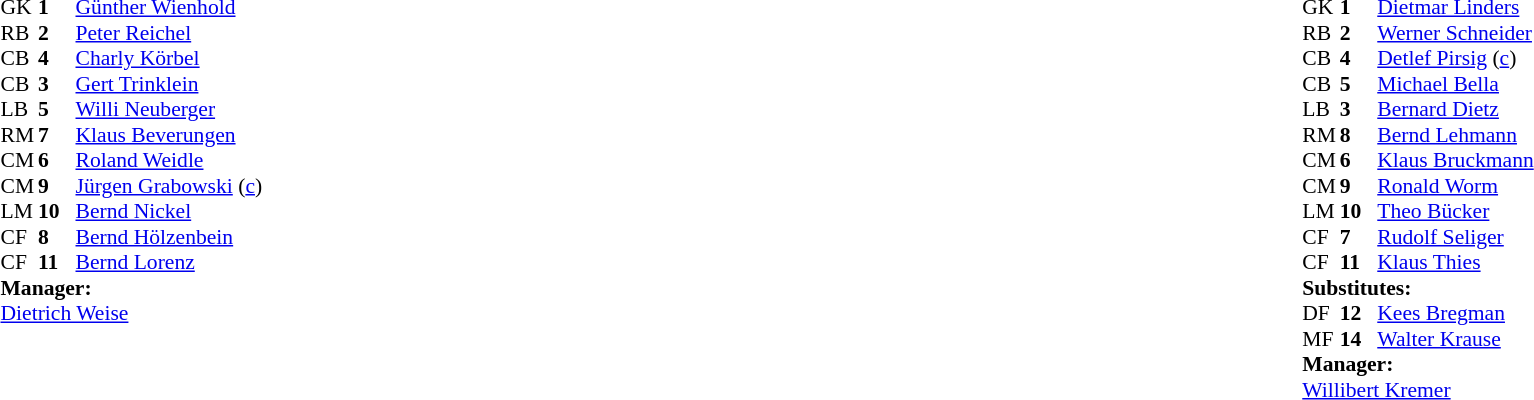<table width="100%">
<tr>
<td valign="top" width="40%"><br><table style="font-size:90%" cellspacing="0" cellpadding="0">
<tr>
<th width=25></th>
<th width=25></th>
</tr>
<tr>
<td>GK</td>
<td><strong>1</strong></td>
<td> <a href='#'>Günther Wienhold</a></td>
</tr>
<tr>
<td>RB</td>
<td><strong>2</strong></td>
<td> <a href='#'>Peter Reichel</a></td>
</tr>
<tr>
<td>CB</td>
<td><strong>4</strong></td>
<td> <a href='#'>Charly Körbel</a></td>
</tr>
<tr>
<td>CB</td>
<td><strong>3</strong></td>
<td> <a href='#'>Gert Trinklein</a></td>
</tr>
<tr>
<td>LB</td>
<td><strong>5</strong></td>
<td> <a href='#'>Willi Neuberger</a></td>
</tr>
<tr>
<td>RM</td>
<td><strong>7</strong></td>
<td> <a href='#'>Klaus Beverungen</a></td>
</tr>
<tr>
<td>CM</td>
<td><strong>6</strong></td>
<td> <a href='#'>Roland Weidle</a></td>
</tr>
<tr>
<td>CM</td>
<td><strong>9</strong></td>
<td> <a href='#'>Jürgen Grabowski</a> (<a href='#'>c</a>)</td>
</tr>
<tr>
<td>LM</td>
<td><strong>10</strong></td>
<td> <a href='#'>Bernd Nickel</a></td>
</tr>
<tr>
<td>CF</td>
<td><strong>8</strong></td>
<td> <a href='#'>Bernd Hölzenbein</a></td>
</tr>
<tr>
<td>CF</td>
<td><strong>11</strong></td>
<td> <a href='#'>Bernd Lorenz</a></td>
</tr>
<tr>
<td colspan=3><strong>Manager:</strong></td>
</tr>
<tr>
<td colspan=3> <a href='#'>Dietrich Weise</a></td>
</tr>
</table>
</td>
<td valign="top"></td>
<td valign="top" width="50%"><br><table style="font-size:90%; margin:auto" cellspacing="0" cellpadding="0">
<tr>
<th width=25></th>
<th width=25></th>
</tr>
<tr>
<td>GK</td>
<td><strong>1</strong></td>
<td> <a href='#'>Dietmar Linders</a></td>
</tr>
<tr>
<td>RB</td>
<td><strong>2</strong></td>
<td> <a href='#'>Werner Schneider</a></td>
</tr>
<tr>
<td>CB</td>
<td><strong>4</strong></td>
<td> <a href='#'>Detlef Pirsig</a> (<a href='#'>c</a>)</td>
</tr>
<tr>
<td>CB</td>
<td><strong>5</strong></td>
<td> <a href='#'>Michael Bella</a></td>
</tr>
<tr>
<td>LB</td>
<td><strong>3</strong></td>
<td> <a href='#'>Bernard Dietz</a></td>
</tr>
<tr>
<td>RM</td>
<td><strong>8</strong></td>
<td> <a href='#'>Bernd Lehmann</a></td>
<td></td>
<td></td>
</tr>
<tr>
<td>CM</td>
<td><strong>6</strong></td>
<td> <a href='#'>Klaus Bruckmann</a></td>
<td></td>
<td></td>
</tr>
<tr>
<td>CM</td>
<td><strong>9</strong></td>
<td> <a href='#'>Ronald Worm</a></td>
</tr>
<tr>
<td>LM</td>
<td><strong>10</strong></td>
<td> <a href='#'>Theo Bücker</a></td>
</tr>
<tr>
<td>CF</td>
<td><strong>7</strong></td>
<td> <a href='#'>Rudolf Seliger</a></td>
</tr>
<tr>
<td>CF</td>
<td><strong>11</strong></td>
<td> <a href='#'>Klaus Thies</a></td>
</tr>
<tr>
<td colspan=3><strong>Substitutes:</strong></td>
</tr>
<tr>
<td>DF</td>
<td><strong>12</strong></td>
<td> <a href='#'>Kees Bregman</a></td>
<td></td>
<td></td>
</tr>
<tr>
<td>MF</td>
<td><strong>14</strong></td>
<td> <a href='#'>Walter Krause</a></td>
<td></td>
<td></td>
</tr>
<tr>
<td colspan=3><strong>Manager:</strong></td>
</tr>
<tr>
<td colspan=3> <a href='#'>Willibert Kremer</a></td>
</tr>
</table>
</td>
</tr>
</table>
